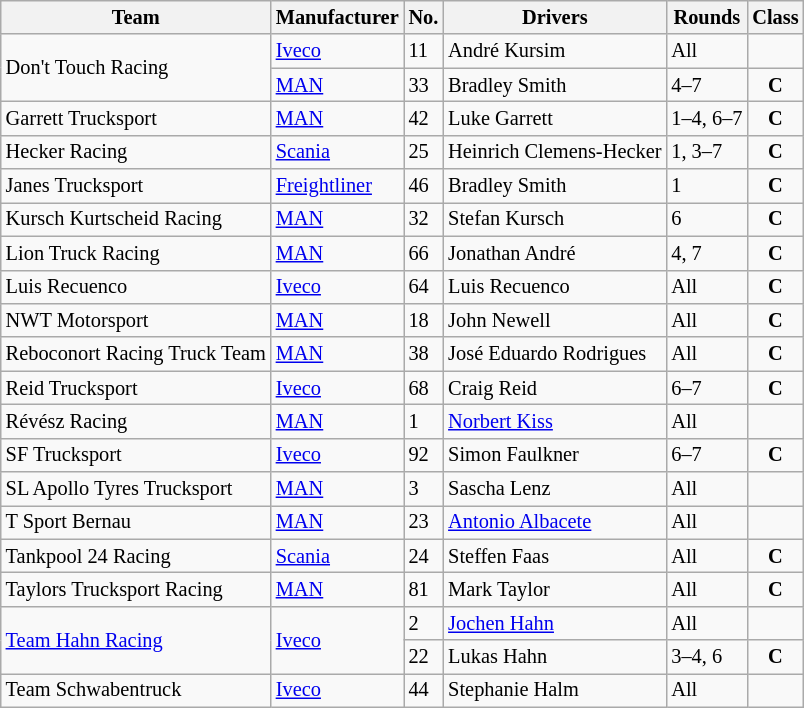<table class="wikitable" style="font-size: 85%">
<tr>
<th>Team</th>
<th>Manufacturer</th>
<th>No.</th>
<th>Drivers</th>
<th>Rounds</th>
<th>Class</th>
</tr>
<tr>
<td rowspan="2"> Don't Touch Racing</td>
<td><a href='#'>Iveco</a></td>
<td>11</td>
<td> André Kursim</td>
<td>All</td>
<td></td>
</tr>
<tr>
<td><a href='#'>MAN</a></td>
<td>33</td>
<td> Bradley Smith</td>
<td>4–7</td>
<td align=center><strong><span>C</span></strong></td>
</tr>
<tr>
<td> Garrett Trucksport</td>
<td><a href='#'>MAN</a></td>
<td>42</td>
<td> Luke Garrett</td>
<td>1–4, 6–7</td>
<td align=center><strong><span>C</span></strong></td>
</tr>
<tr>
<td> Hecker Racing</td>
<td><a href='#'>Scania</a></td>
<td>25</td>
<td> Heinrich Clemens-Hecker</td>
<td>1, 3–7</td>
<td align=center><strong><span>C</span></strong></td>
</tr>
<tr>
<td> Janes Trucksport</td>
<td><a href='#'>Freightliner</a></td>
<td>46</td>
<td> Bradley Smith</td>
<td>1</td>
<td align=center><strong><span>C</span></strong></td>
</tr>
<tr>
<td> Kursch Kurtscheid Racing</td>
<td><a href='#'>MAN</a></td>
<td>32</td>
<td> Stefan Kursch</td>
<td>6</td>
<td align=center><strong><span>C</span></strong></td>
</tr>
<tr>
<td> Lion Truck Racing</td>
<td><a href='#'>MAN</a></td>
<td>66</td>
<td> Jonathan André</td>
<td>4, 7</td>
<td align=center><strong><span>C</span></strong></td>
</tr>
<tr>
<td> Luis Recuenco</td>
<td><a href='#'>Iveco</a></td>
<td>64</td>
<td> Luis Recuenco</td>
<td>All</td>
<td align=center><strong><span>C</span></strong></td>
</tr>
<tr>
<td> NWT Motorsport</td>
<td><a href='#'>MAN</a></td>
<td>18</td>
<td> John Newell</td>
<td>All</td>
<td align=center><strong><span>C</span></strong></td>
</tr>
<tr>
<td> Reboconort Racing Truck Team</td>
<td><a href='#'>MAN</a></td>
<td>38</td>
<td> José Eduardo Rodrigues</td>
<td>All</td>
<td align=center><strong><span>C</span></strong></td>
</tr>
<tr>
<td> Reid Trucksport</td>
<td><a href='#'>Iveco</a></td>
<td>68</td>
<td> Craig Reid</td>
<td>6–7</td>
<td align=center><strong><span>C</span></strong></td>
</tr>
<tr>
<td> Révész Racing</td>
<td><a href='#'>MAN</a></td>
<td>1</td>
<td> <a href='#'>Norbert Kiss</a></td>
<td>All</td>
<td></td>
</tr>
<tr>
<td> SF Trucksport</td>
<td><a href='#'>Iveco</a></td>
<td>92</td>
<td> Simon Faulkner</td>
<td>6–7</td>
<td align=center><strong><span>C</span></strong></td>
</tr>
<tr>
<td> SL Apollo Tyres Trucksport</td>
<td><a href='#'>MAN</a></td>
<td>3</td>
<td> Sascha Lenz</td>
<td>All</td>
<td></td>
</tr>
<tr>
<td> T Sport Bernau</td>
<td><a href='#'>MAN</a></td>
<td>23</td>
<td> <a href='#'>Antonio Albacete</a></td>
<td>All</td>
<td></td>
</tr>
<tr>
<td> Tankpool 24 Racing</td>
<td><a href='#'>Scania</a></td>
<td>24</td>
<td> Steffen Faas</td>
<td>All</td>
<td align=center><strong><span>C</span></strong></td>
</tr>
<tr>
<td> Taylors Trucksport Racing</td>
<td><a href='#'>MAN</a></td>
<td>81</td>
<td> Mark Taylor</td>
<td>All</td>
<td align=center><strong><span>C</span></strong></td>
</tr>
<tr>
<td rowspan="2"> <a href='#'>Team Hahn Racing</a></td>
<td rowspan="2"><a href='#'>Iveco</a></td>
<td>2</td>
<td> <a href='#'>Jochen Hahn</a></td>
<td>All</td>
<td></td>
</tr>
<tr>
<td>22</td>
<td> Lukas Hahn</td>
<td>3–4, 6</td>
<td align=center><strong><span>C</span></strong></td>
</tr>
<tr>
<td> Team Schwabentruck</td>
<td><a href='#'>Iveco</a></td>
<td>44</td>
<td> Stephanie Halm</td>
<td>All</td>
<td></td>
</tr>
</table>
